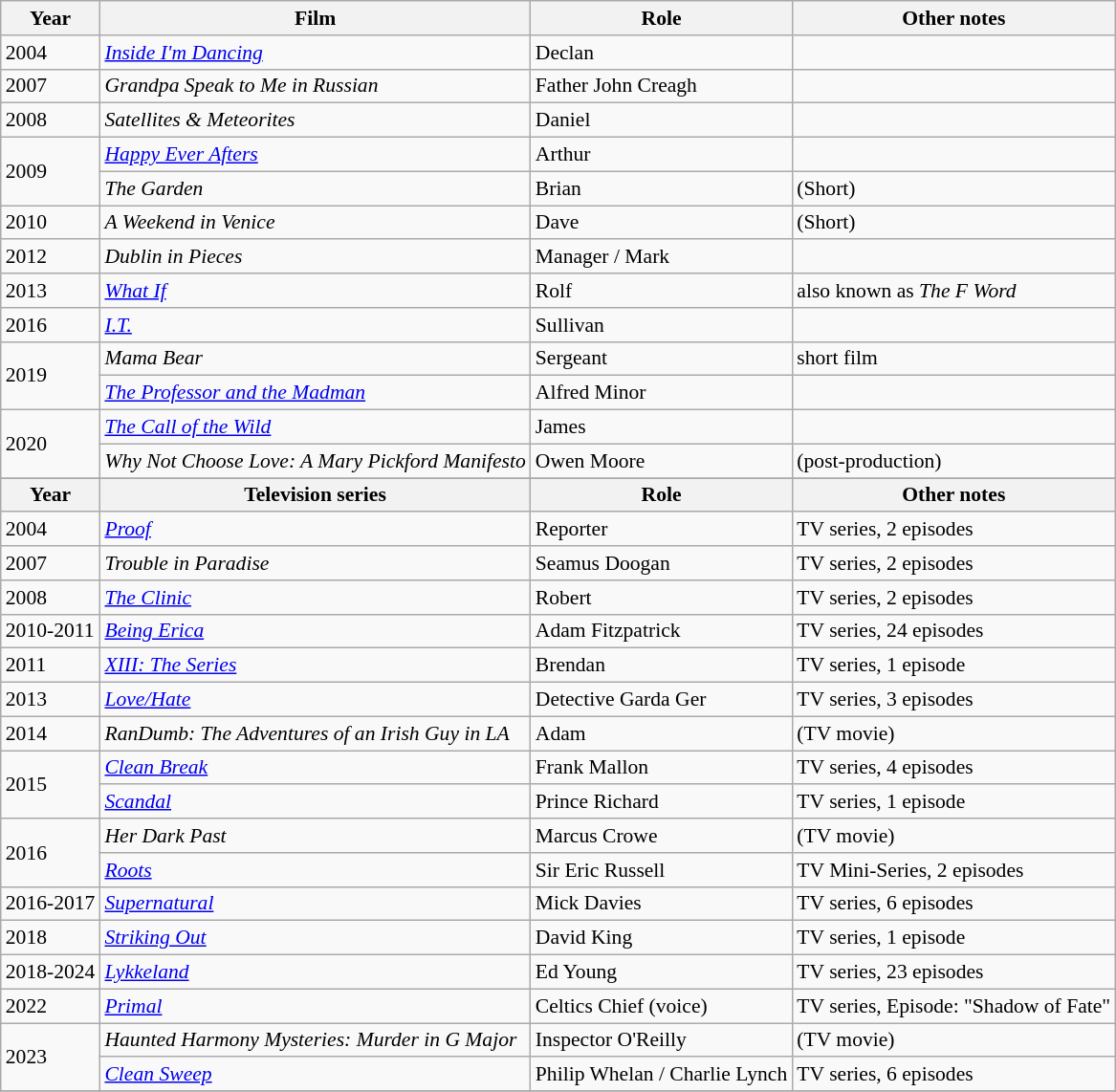<table class="wikitable" style="font-size: 90%;">
<tr>
<th>Year</th>
<th>Film</th>
<th>Role</th>
<th>Other notes</th>
</tr>
<tr>
<td>2004</td>
<td><em><a href='#'>Inside I'm Dancing</a></em></td>
<td>Declan</td>
<td></td>
</tr>
<tr>
<td>2007</td>
<td><em>Grandpa Speak to Me in Russian</em></td>
<td>Father John Creagh</td>
<td></td>
</tr>
<tr>
<td>2008</td>
<td><em>Satellites & Meteorites</em></td>
<td>Daniel</td>
<td></td>
</tr>
<tr>
<td rowspan=2>2009</td>
<td><em><a href='#'>Happy Ever Afters</a></em></td>
<td>Arthur</td>
<td></td>
</tr>
<tr>
<td><em>The Garden</em></td>
<td>Brian</td>
<td>(Short)</td>
</tr>
<tr>
<td>2010</td>
<td><em>A Weekend in Venice</em></td>
<td>Dave</td>
<td>(Short)</td>
</tr>
<tr>
<td>2012</td>
<td><em>Dublin in Pieces</em></td>
<td>Manager / Mark</td>
<td></td>
</tr>
<tr>
<td>2013</td>
<td><em><a href='#'>What If</a></em></td>
<td>Rolf</td>
<td>also known as <em>The F Word</em></td>
</tr>
<tr>
<td>2016</td>
<td><em><a href='#'>I.T.</a></em></td>
<td>Sullivan</td>
<td></td>
</tr>
<tr>
<td rowspan=2>2019</td>
<td><em>Mama Bear</em></td>
<td>Sergeant</td>
<td>short film</td>
</tr>
<tr>
<td><em><a href='#'>The Professor and the Madman</a></em></td>
<td>Alfred Minor</td>
<td></td>
</tr>
<tr>
<td rowspan=2>2020</td>
<td><em><a href='#'>The Call of the Wild</a></em></td>
<td>James</td>
<td></td>
</tr>
<tr>
<td><em>Why Not Choose Love: A Mary Pickford Manifesto</em></td>
<td>Owen Moore</td>
<td>(post-production)</td>
</tr>
<tr>
</tr>
<tr>
<th>Year</th>
<th>Television series</th>
<th>Role</th>
<th>Other notes</th>
</tr>
<tr>
<td>2004</td>
<td><em><a href='#'>Proof</a></em></td>
<td>Reporter</td>
<td>TV series, 2 episodes</td>
</tr>
<tr>
<td>2007</td>
<td><em>Trouble in Paradise</em></td>
<td>Seamus Doogan</td>
<td>TV series, 2 episodes</td>
</tr>
<tr>
<td>2008</td>
<td><em><a href='#'>The Clinic</a></em></td>
<td>Robert</td>
<td>TV series, 2 episodes</td>
</tr>
<tr>
<td>2010-2011</td>
<td><em><a href='#'>Being Erica</a></em></td>
<td>Adam Fitzpatrick</td>
<td>TV series, 24 episodes</td>
</tr>
<tr>
<td>2011</td>
<td><em><a href='#'>XIII: The Series</a></em></td>
<td>Brendan</td>
<td>TV series, 1 episode</td>
</tr>
<tr>
<td>2013</td>
<td><em><a href='#'>Love/Hate</a></em></td>
<td>Detective Garda Ger</td>
<td>TV series, 3 episodes</td>
</tr>
<tr>
<td>2014</td>
<td><em>RanDumb: The Adventures of an Irish Guy in LA</em></td>
<td>Adam</td>
<td>(TV movie)</td>
</tr>
<tr>
<td rowspan=2>2015</td>
<td><em><a href='#'>Clean Break</a></em></td>
<td>Frank Mallon</td>
<td>TV series, 4 episodes</td>
</tr>
<tr>
<td><em><a href='#'>Scandal</a></em></td>
<td>Prince Richard</td>
<td>TV series, 1 episode</td>
</tr>
<tr>
<td rowspan=2>2016</td>
<td><em>Her Dark Past</em></td>
<td>Marcus Crowe</td>
<td>(TV movie)</td>
</tr>
<tr>
<td><em><a href='#'>Roots</a></em></td>
<td>Sir Eric Russell</td>
<td>TV Mini-Series, 2 episodes</td>
</tr>
<tr>
<td>2016-2017</td>
<td><em><a href='#'>Supernatural</a></em></td>
<td>Mick Davies</td>
<td>TV series, 6 episodes</td>
</tr>
<tr>
<td>2018</td>
<td><em><a href='#'>Striking Out</a></em></td>
<td>David King</td>
<td>TV series, 1 episode</td>
</tr>
<tr>
<td>2018-2024</td>
<td><em><a href='#'>Lykkeland</a></em></td>
<td>Ed Young</td>
<td>TV series, 23 episodes</td>
</tr>
<tr>
<td>2022</td>
<td><em><a href='#'>Primal</a></em></td>
<td>Celtics Chief (voice)</td>
<td>TV series, Episode: "Shadow of Fate"</td>
</tr>
<tr>
<td rowspan="2">2023</td>
<td><em>Haunted Harmony Mysteries: Murder in G Major</em></td>
<td>Inspector O'Reilly</td>
<td>(TV movie)</td>
</tr>
<tr>
<td><em><a href='#'>Clean Sweep</a></em></td>
<td>Philip Whelan / Charlie Lynch</td>
<td>TV series, 6 episodes</td>
</tr>
<tr>
</tr>
</table>
